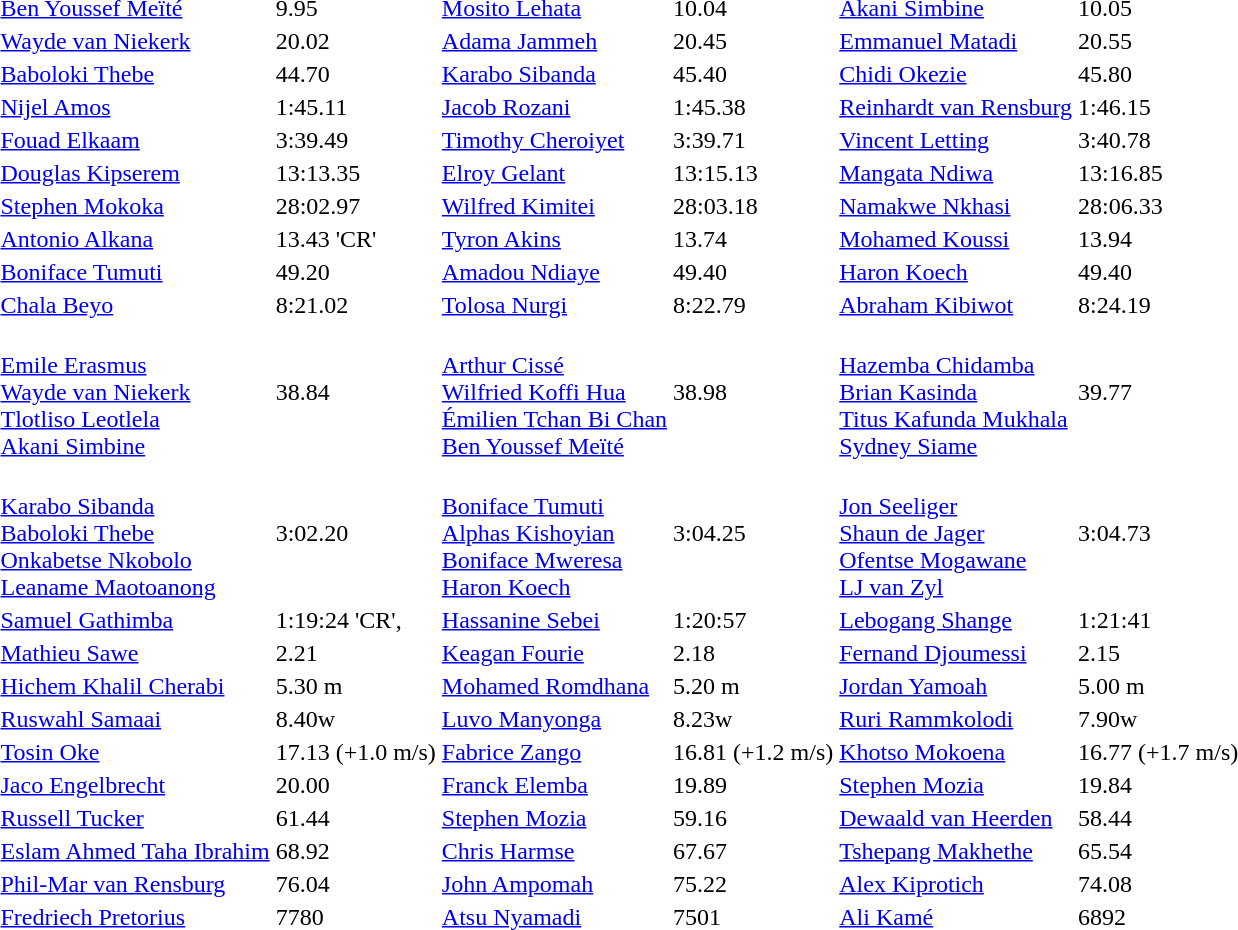<table>
<tr>
<td></td>
<td><a href='#'>Ben Youssef Meïté</a><br></td>
<td>9.95</td>
<td><a href='#'>Mosito Lehata</a><br></td>
<td>10.04</td>
<td><a href='#'>Akani Simbine</a><br></td>
<td>10.05</td>
</tr>
<tr>
<td></td>
<td><a href='#'>Wayde van Niekerk</a><br></td>
<td>20.02</td>
<td><a href='#'>Adama Jammeh</a><br></td>
<td>20.45 </td>
<td><a href='#'>Emmanuel Matadi</a><br></td>
<td>20.55</td>
</tr>
<tr>
<td></td>
<td><a href='#'>Baboloki Thebe</a><br></td>
<td>44.70</td>
<td><a href='#'>Karabo Sibanda</a><br></td>
<td>45.40</td>
<td><a href='#'>Chidi Okezie</a><br></td>
<td>45.80</td>
</tr>
<tr>
<td></td>
<td><a href='#'>Nijel Amos</a><br></td>
<td>1:45.11</td>
<td><a href='#'>Jacob Rozani</a><br></td>
<td>1:45.38</td>
<td><a href='#'>Reinhardt van Rensburg</a><br></td>
<td>1:46.15</td>
</tr>
<tr>
<td></td>
<td><a href='#'>Fouad Elkaam</a><br></td>
<td>3:39.49</td>
<td><a href='#'>Timothy Cheroiyet</a><br></td>
<td>3:39.71</td>
<td><a href='#'>Vincent Letting</a><br></td>
<td>3:40.78</td>
</tr>
<tr>
<td></td>
<td><a href='#'>Douglas Kipserem</a><br></td>
<td>13:13.35</td>
<td><a href='#'>Elroy Gelant</a><br></td>
<td>13:15.13</td>
<td><a href='#'>Mangata Ndiwa</a><br></td>
<td>13:16.85</td>
</tr>
<tr>
<td></td>
<td><a href='#'>Stephen Mokoka</a><br></td>
<td>28:02.97</td>
<td><a href='#'>Wilfred Kimitei</a><br></td>
<td>28:03.18</td>
<td><a href='#'>Namakwe Nkhasi</a><br></td>
<td>28:06.33</td>
</tr>
<tr>
<td></td>
<td><a href='#'>Antonio Alkana</a><br></td>
<td>13.43 'CR'</td>
<td><a href='#'>Tyron Akins</a><br></td>
<td>13.74</td>
<td><a href='#'>Mohamed Koussi</a><br></td>
<td>13.94</td>
</tr>
<tr>
<td></td>
<td><a href='#'>Boniface Tumuti</a><br></td>
<td>49.20</td>
<td><a href='#'>Amadou Ndiaye</a><br></td>
<td>49.40</td>
<td><a href='#'>Haron Koech</a><br></td>
<td>49.40</td>
</tr>
<tr>
<td></td>
<td><a href='#'>Chala Beyo</a><br></td>
<td>8:21.02</td>
<td><a href='#'>Tolosa Nurgi</a><br></td>
<td>8:22.79</td>
<td><a href='#'>Abraham Kibiwot</a><br></td>
<td>8:24.19</td>
</tr>
<tr>
<td></td>
<td><br> <a href='#'>Emile Erasmus</a><br><a href='#'>Wayde van Niekerk</a><br> <a href='#'>Tlotliso Leotlela</a> <br><a href='#'>Akani Simbine</a></td>
<td>38.84</td>
<td><br><a href='#'>Arthur Cissé</a><br><a href='#'>Wilfried Koffi Hua</a><br><a href='#'>Émilien Tchan Bi Chan</a><br><a href='#'>Ben Youssef Meïté</a></td>
<td>38.98</td>
<td><br><a href='#'>Hazemba Chidamba</a><br><a href='#'>Brian Kasinda</a><br><a href='#'>Titus Kafunda Mukhala</a><br><a href='#'>Sydney Siame</a></td>
<td>39.77</td>
</tr>
<tr>
<td></td>
<td><br><a href='#'>Karabo Sibanda</a><br><a href='#'>Baboloki Thebe</a><br><a href='#'>Onkabetse Nkobolo</a><br><a href='#'>Leaname Maotoanong</a></td>
<td>3:02.20</td>
<td><br><a href='#'>Boniface Tumuti</a><br><a href='#'>Alphas Kishoyian</a><br><a href='#'>Boniface Mweresa</a><br><a href='#'>Haron Koech</a></td>
<td>3:04.25</td>
<td><br><a href='#'>Jon Seeliger</a><br><a href='#'>Shaun de Jager</a><br><a href='#'>Ofentse Mogawane</a><br><a href='#'>LJ van Zyl</a></td>
<td>3:04.73</td>
</tr>
<tr>
<td></td>
<td><a href='#'>Samuel Gathimba</a><br></td>
<td>1:19:24 'CR', </td>
<td><a href='#'>Hassanine Sebei</a><br></td>
<td>1:20:57</td>
<td><a href='#'>Lebogang Shange</a><br></td>
<td>1:21:41</td>
</tr>
<tr>
<td> </td>
<td><a href='#'>Mathieu Sawe</a><br></td>
<td>2.21</td>
<td><a href='#'>Keagan Fourie</a><br></td>
<td>2.18</td>
<td><a href='#'>Fernand Djoumessi</a><br></td>
<td>2.15</td>
</tr>
<tr>
<td></td>
<td><a href='#'>Hichem Khalil Cherabi</a><br></td>
<td>5.30 m</td>
<td><a href='#'>Mohamed Romdhana</a><br></td>
<td>5.20 m</td>
<td><a href='#'>Jordan Yamoah</a><br></td>
<td>5.00 m</td>
</tr>
<tr>
<td></td>
<td><a href='#'>Ruswahl Samaai</a><br></td>
<td>8.40w</td>
<td><a href='#'>Luvo Manyonga</a><br></td>
<td>8.23w</td>
<td><a href='#'>Ruri Rammkolodi</a><br></td>
<td>7.90w</td>
</tr>
<tr>
<td></td>
<td><a href='#'>Tosin Oke</a><br></td>
<td>17.13 (+1.0 m/s)</td>
<td><a href='#'>Fabrice Zango</a><br></td>
<td>16.81 (+1.2 m/s)</td>
<td><a href='#'>Khotso Mokoena</a><br></td>
<td>16.77 (+1.7 m/s)</td>
</tr>
<tr>
<td></td>
<td><a href='#'>Jaco Engelbrecht</a><br></td>
<td>20.00</td>
<td><a href='#'>Franck Elemba</a><br></td>
<td>19.89</td>
<td><a href='#'>Stephen Mozia</a><br></td>
<td>19.84</td>
</tr>
<tr>
<td></td>
<td><a href='#'>Russell Tucker</a><br></td>
<td>61.44</td>
<td><a href='#'>Stephen Mozia</a><br></td>
<td>59.16</td>
<td><a href='#'>Dewaald van Heerden</a><br></td>
<td>58.44</td>
</tr>
<tr>
<td></td>
<td><a href='#'>Eslam Ahmed Taha Ibrahim</a><br></td>
<td>68.92</td>
<td><a href='#'>Chris Harmse</a><br></td>
<td>67.67</td>
<td><a href='#'>Tshepang Makhethe</a><br></td>
<td>65.54</td>
</tr>
<tr>
<td></td>
<td><a href='#'>Phil-Mar van Rensburg</a><br></td>
<td>76.04</td>
<td><a href='#'>John Ampomah</a><br></td>
<td>75.22</td>
<td><a href='#'>Alex Kiprotich</a><br></td>
<td>74.08</td>
</tr>
<tr>
<td></td>
<td><a href='#'>Fredriech Pretorius</a><br></td>
<td>7780</td>
<td><a href='#'>Atsu Nyamadi</a><br></td>
<td>7501</td>
<td><a href='#'>Ali Kamé</a><br></td>
<td>6892</td>
</tr>
</table>
